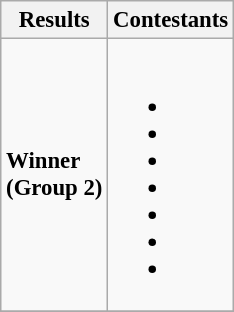<table class="wikitable" style="font-size: 95%">
<tr>
<th>Results</th>
<th>Contestants</th>
</tr>
<tr>
<td><strong>Winner<br>(Group 2)</strong></td>
<td><br><ul><li><strong></strong></li><li><strong></strong></li><li><strong></strong></li><li><strong></strong></li><li><strong></strong></li><li><strong></strong></li><li><strong></strong></li></ul></td>
</tr>
<tr>
</tr>
</table>
